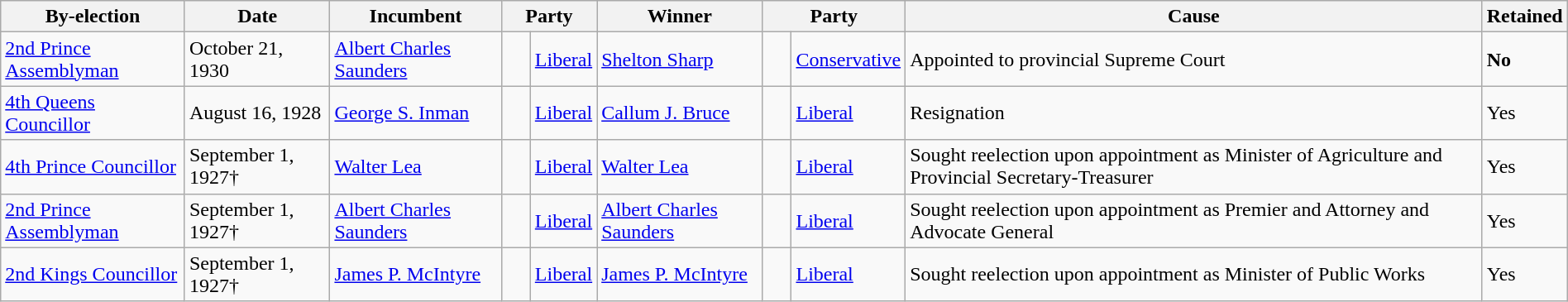<table class=wikitable style="width:100%">
<tr>
<th>By-election</th>
<th>Date</th>
<th>Incumbent</th>
<th colspan=2>Party</th>
<th>Winner</th>
<th colspan=2>Party</th>
<th>Cause</th>
<th>Retained</th>
</tr>
<tr>
<td><a href='#'>2nd Prince Assemblyman</a></td>
<td>October 21, 1930</td>
<td><a href='#'>Albert Charles Saunders</a></td>
<td>    </td>
<td><a href='#'>Liberal</a></td>
<td><a href='#'>Shelton Sharp</a></td>
<td>    </td>
<td><a href='#'>Conservative</a></td>
<td>Appointed to provincial Supreme Court</td>
<td><strong>No</strong></td>
</tr>
<tr>
<td><a href='#'>4th Queens Councillor</a></td>
<td>August 16, 1928</td>
<td><a href='#'>George S. Inman</a></td>
<td>    </td>
<td><a href='#'>Liberal</a></td>
<td><a href='#'>Callum J. Bruce</a></td>
<td>    </td>
<td><a href='#'>Liberal</a></td>
<td>Resignation</td>
<td>Yes</td>
</tr>
<tr>
<td><a href='#'>4th Prince Councillor</a></td>
<td>September 1, 1927†</td>
<td><a href='#'>Walter Lea</a></td>
<td>    </td>
<td><a href='#'>Liberal</a></td>
<td><a href='#'>Walter Lea</a></td>
<td>    </td>
<td><a href='#'>Liberal</a></td>
<td>Sought reelection upon appointment as Minister of Agriculture and Provincial Secretary-Treasurer</td>
<td>Yes</td>
</tr>
<tr>
<td><a href='#'>2nd Prince Assemblyman</a></td>
<td>September 1, 1927†</td>
<td><a href='#'>Albert Charles Saunders</a></td>
<td>    </td>
<td><a href='#'>Liberal</a></td>
<td><a href='#'>Albert Charles Saunders</a></td>
<td>    </td>
<td><a href='#'>Liberal</a></td>
<td>Sought reelection upon appointment as Premier and Attorney and Advocate General</td>
<td>Yes</td>
</tr>
<tr>
<td><a href='#'>2nd Kings Councillor</a></td>
<td>September 1, 1927†</td>
<td><a href='#'>James P. McIntyre</a></td>
<td>    </td>
<td><a href='#'>Liberal</a></td>
<td><a href='#'>James P. McIntyre</a></td>
<td>    </td>
<td><a href='#'>Liberal</a></td>
<td>Sought reelection upon appointment as Minister of Public Works</td>
<td>Yes</td>
</tr>
</table>
